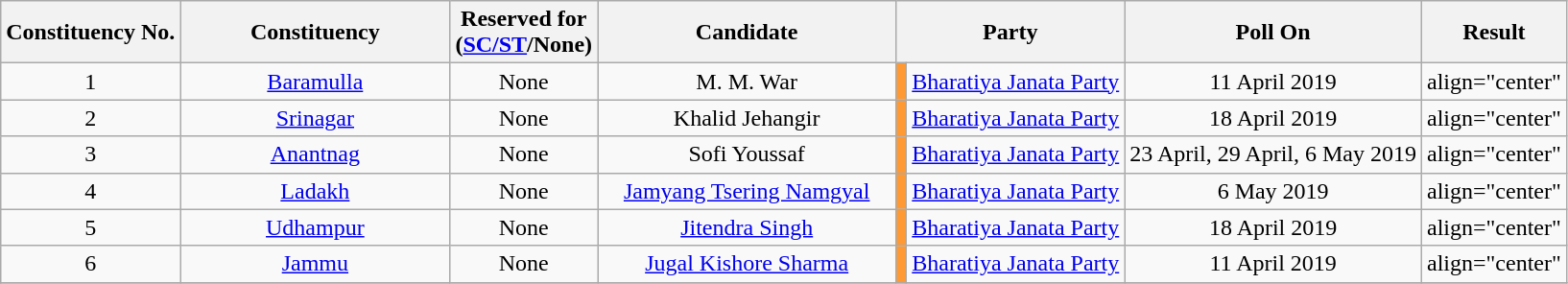<table class="wikitable sortable" style="text-align:center;">
<tr>
<th>Constituency No.</th>
<th style="width:180px;">Constituency</th>
<th>Reserved for<br>(<a href='#'>SC/ST</a>/None)</th>
<th style="width:200px;">Candidate</th>
<th colspan="2">Party</th>
<th>Poll On</th>
<th>Result</th>
</tr>
<tr>
<td align="center">1</td>
<td><a href='#'>Baramulla</a></td>
<td align="center">None</td>
<td>M. M. War</td>
<td bgcolor=#FF9933></td>
<td><a href='#'>Bharatiya Janata Party</a></td>
<td align="center">11 April 2019</td>
<td>align="center" </td>
</tr>
<tr>
<td align="center">2</td>
<td><a href='#'>Srinagar</a></td>
<td align="center">None</td>
<td>Khalid Jehangir</td>
<td bgcolor=#FF9933></td>
<td><a href='#'>Bharatiya Janata Party</a></td>
<td align="center">18 April 2019</td>
<td>align="center" </td>
</tr>
<tr>
<td align="center">3</td>
<td><a href='#'>Anantnag</a></td>
<td align="center">None</td>
<td>Sofi Youssaf</td>
<td bgcolor=#FF9933></td>
<td><a href='#'>Bharatiya Janata Party</a></td>
<td align="center">23 April, 29 April, 6 May 2019</td>
<td>align="center" </td>
</tr>
<tr>
<td align="center">4</td>
<td><a href='#'>Ladakh</a></td>
<td align="center">None</td>
<td><a href='#'>Jamyang Tsering Namgyal</a></td>
<td bgcolor="#FF9933"></td>
<td><a href='#'>Bharatiya Janata Party</a></td>
<td align="center">6 May 2019</td>
<td>align="center" </td>
</tr>
<tr>
<td align="center">5</td>
<td><a href='#'>Udhampur</a></td>
<td align="center">None</td>
<td><a href='#'>Jitendra Singh</a></td>
<td bgcolor=#FF9933></td>
<td><a href='#'>Bharatiya Janata Party</a></td>
<td align="center">18 April 2019</td>
<td>align="center" </td>
</tr>
<tr>
<td align="center">6</td>
<td><a href='#'>Jammu</a></td>
<td align="center">None</td>
<td><a href='#'>Jugal Kishore Sharma</a></td>
<td bgcolor=#FF9933></td>
<td><a href='#'>Bharatiya Janata Party</a></td>
<td align="center">11 April 2019</td>
<td>align="center" </td>
</tr>
<tr>
</tr>
</table>
